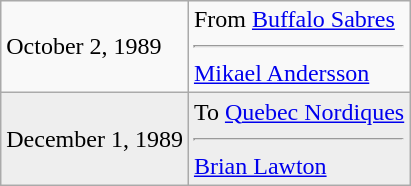<table class="wikitable">
<tr>
<td>October 2, 1989</td>
<td valign="top">From <a href='#'>Buffalo Sabres</a><hr><a href='#'>Mikael Andersson</a></td>
</tr>
<tr style="background:#eee;">
<td>December 1, 1989</td>
<td valign="top">To <a href='#'>Quebec Nordiques</a><hr><a href='#'>Brian Lawton</a></td>
</tr>
</table>
